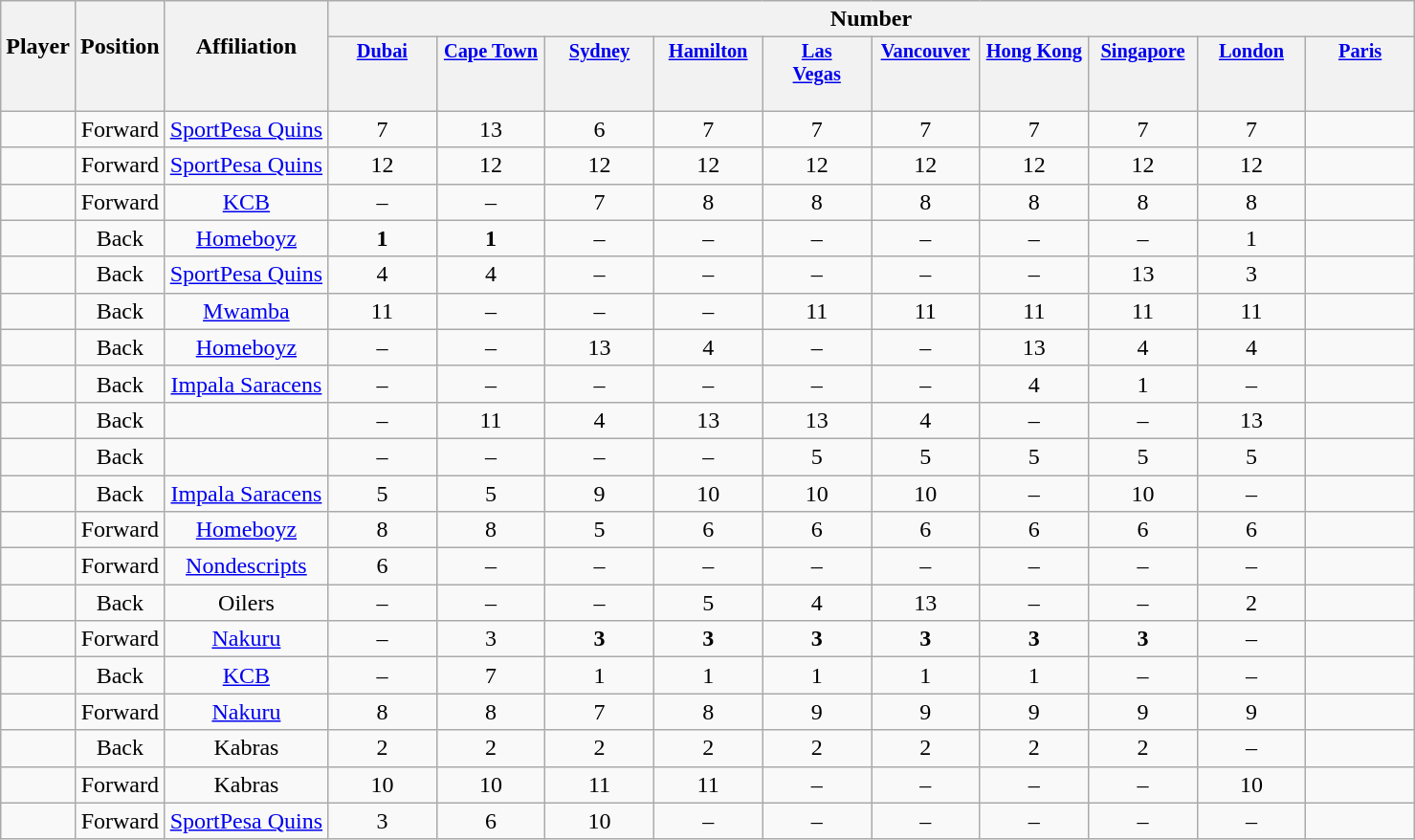<table class="wikitable sortable" style="text-align:center;">
<tr>
<th rowspan=2 style="border-bottom:0px;">Player</th>
<th rowspan=2 style="border-bottom:0px;">Position</th>
<th rowspan=2 style="border-bottom:0px;">Affiliation</th>
<th colspan=10>Number</th>
</tr>
<tr>
<th valign=top style="width:5.2em; border-bottom:0px; padding:2px; font-size:85%;"><a href='#'>Dubai</a></th>
<th valign=top style="width:5.2em; border-bottom:0px; padding:2px; font-size:85%;"><a href='#'>Cape Town</a></th>
<th valign=top style="width:5.2em; border-bottom:0px; padding:2px; font-size:85%;"><a href='#'>Sydney</a></th>
<th valign=top style="width:5.2em; border-bottom:0px; padding:2px; font-size:85%;"><a href='#'>Hamilton</a></th>
<th valign=top style="width:5.2em; border-bottom:0px; padding:2px; font-size:85%;"><a href='#'>Las<br>Vegas</a></th>
<th valign=top style="width:5.2em; border-bottom:0px; padding:2px; font-size:85%;"><a href='#'>Vancouver</a></th>
<th valign=top style="width:5.2em; border-bottom:0px; padding:2px; font-size:85%;"><a href='#'>Hong Kong</a></th>
<th valign=top style="width:5.2em; border-bottom:0px; padding:2px; font-size:85%;"><a href='#'>Singapore</a></th>
<th valign=top style="width:5.2em; border-bottom:0px; padding:2px; font-size:85%;"><a href='#'>London</a></th>
<th valign=top style="width:5.2em; border-bottom:0px; padding:2px; font-size:85%;"><a href='#'>Paris</a></th>
</tr>
<tr style="line-height:8px;">
<th style="border-top:0px;"> </th>
<th style="border-top:0px;"></th>
<th style="border-top:0px;"></th>
<th data-sort-type="number" style="border-top:0px;"></th>
<th data-sort-type="number" style="border-top:0px;"></th>
<th data-sort-type="number" style="border-top:0px;"></th>
<th data-sort-type="number" style="border-top:0px;"></th>
<th data-sort-type="number" style="border-top:0px;"></th>
<th data-sort-type="number" style="border-top:0px;"></th>
<th data-sort-type="number" style="border-top:0px;"></th>
<th data-sort-type="number" style="border-top:0px;"></th>
<th data-sort-type="number" style="border-top:0px;"></th>
<th data-sort-type="number" style="border-top:0px;"></th>
</tr>
<tr>
<td align=left></td>
<td>Forward</td>
<td><a href='#'>SportPesa Quins</a></td>
<td>7</td>
<td>13</td>
<td>6</td>
<td>7</td>
<td>7</td>
<td>7</td>
<td>7</td>
<td>7</td>
<td>7</td>
<td></td>
</tr>
<tr>
<td align=left></td>
<td>Forward</td>
<td><a href='#'>SportPesa Quins</a></td>
<td>12</td>
<td>12</td>
<td>12</td>
<td>12</td>
<td>12</td>
<td>12</td>
<td>12</td>
<td>12</td>
<td>12</td>
<td></td>
</tr>
<tr>
<td align=left></td>
<td>Forward</td>
<td><a href='#'>KCB</a></td>
<td>–</td>
<td>–</td>
<td>7</td>
<td>8</td>
<td>8</td>
<td>8</td>
<td>8</td>
<td>8</td>
<td>8</td>
<td></td>
</tr>
<tr>
<td align=left></td>
<td>Back</td>
<td><a href='#'>Homeboyz</a></td>
<td><strong>1</strong></td>
<td><strong>1</strong></td>
<td>–</td>
<td>–</td>
<td>–</td>
<td>–</td>
<td>–</td>
<td>–</td>
<td>1</td>
<td></td>
</tr>
<tr>
<td align=left></td>
<td>Back</td>
<td><a href='#'>SportPesa Quins</a></td>
<td>4</td>
<td>4</td>
<td>–</td>
<td>–</td>
<td>–</td>
<td>–</td>
<td>–</td>
<td>13</td>
<td>3</td>
<td></td>
</tr>
<tr>
<td align=left></td>
<td>Back</td>
<td><a href='#'>Mwamba</a></td>
<td>11</td>
<td>–</td>
<td>–</td>
<td>–</td>
<td>11</td>
<td>11</td>
<td>11</td>
<td>11</td>
<td>11</td>
<td></td>
</tr>
<tr>
<td align=left></td>
<td>Back</td>
<td><a href='#'>Homeboyz</a></td>
<td>–</td>
<td>–</td>
<td>13</td>
<td>4</td>
<td>–</td>
<td>–</td>
<td>13</td>
<td>4</td>
<td>4</td>
<td></td>
</tr>
<tr>
<td align=left></td>
<td>Back</td>
<td><a href='#'>Impala Saracens</a></td>
<td>–</td>
<td>–</td>
<td>–</td>
<td>–</td>
<td>–</td>
<td>–</td>
<td>4</td>
<td>1</td>
<td>–</td>
<td></td>
</tr>
<tr>
<td align=left></td>
<td>Back</td>
<td></td>
<td>–</td>
<td>11</td>
<td>4</td>
<td>13</td>
<td>13</td>
<td>4</td>
<td>–</td>
<td>–</td>
<td>13</td>
<td></td>
</tr>
<tr>
<td align=left></td>
<td>Back</td>
<td></td>
<td>–</td>
<td>–</td>
<td>–</td>
<td>–</td>
<td>5</td>
<td>5</td>
<td>5</td>
<td>5</td>
<td>5</td>
<td></td>
</tr>
<tr>
<td align=left></td>
<td>Back</td>
<td><a href='#'>Impala Saracens</a></td>
<td>5</td>
<td>5</td>
<td>9</td>
<td>10</td>
<td>10</td>
<td>10</td>
<td>–</td>
<td>10</td>
<td>–</td>
<td></td>
</tr>
<tr>
<td align=left></td>
<td>Forward</td>
<td><a href='#'>Homeboyz</a></td>
<td>8</td>
<td>8</td>
<td>5</td>
<td>6</td>
<td>6</td>
<td>6</td>
<td>6</td>
<td>6</td>
<td>6</td>
<td></td>
</tr>
<tr>
<td align=left></td>
<td>Forward</td>
<td><a href='#'>Nondescripts</a></td>
<td>6</td>
<td>–</td>
<td>–</td>
<td>–</td>
<td>–</td>
<td>–</td>
<td>–</td>
<td>–</td>
<td>–</td>
<td></td>
</tr>
<tr>
<td align=left></td>
<td>Back</td>
<td>Oilers</td>
<td>–</td>
<td>–</td>
<td>–</td>
<td>5</td>
<td>4</td>
<td>13</td>
<td>–</td>
<td>–</td>
<td>2</td>
<td></td>
</tr>
<tr>
<td align=left></td>
<td>Forward</td>
<td><a href='#'>Nakuru</a></td>
<td>–</td>
<td>3</td>
<td><strong>3</strong></td>
<td><strong>3</strong></td>
<td><strong>3</strong></td>
<td><strong>3</strong></td>
<td><strong>3</strong></td>
<td><strong>3</strong></td>
<td>–</td>
<td></td>
</tr>
<tr>
<td align=left></td>
<td>Back</td>
<td><a href='#'>KCB</a></td>
<td>–</td>
<td>7</td>
<td>1</td>
<td>1</td>
<td>1</td>
<td>1</td>
<td>1</td>
<td>–</td>
<td>–</td>
<td></td>
</tr>
<tr>
<td align=left></td>
<td>Forward</td>
<td><a href='#'>Nakuru</a></td>
<td>8</td>
<td>8</td>
<td>7</td>
<td>8</td>
<td>9</td>
<td>9</td>
<td>9</td>
<td>9</td>
<td>9</td>
<td></td>
</tr>
<tr>
<td align=left></td>
<td>Back</td>
<td>Kabras</td>
<td>2</td>
<td>2</td>
<td>2</td>
<td>2</td>
<td>2</td>
<td>2</td>
<td>2</td>
<td>2</td>
<td>–</td>
<td></td>
</tr>
<tr>
<td align=left></td>
<td>Forward</td>
<td>Kabras</td>
<td>10</td>
<td>10</td>
<td>11</td>
<td>11</td>
<td>–</td>
<td>–</td>
<td>–</td>
<td>–</td>
<td>10</td>
<td></td>
</tr>
<tr>
<td align=left></td>
<td>Forward</td>
<td><a href='#'>SportPesa Quins</a></td>
<td>3</td>
<td>6</td>
<td>10</td>
<td>–</td>
<td>–</td>
<td>–</td>
<td>–</td>
<td>–</td>
<td>–</td>
<td></td>
</tr>
</table>
